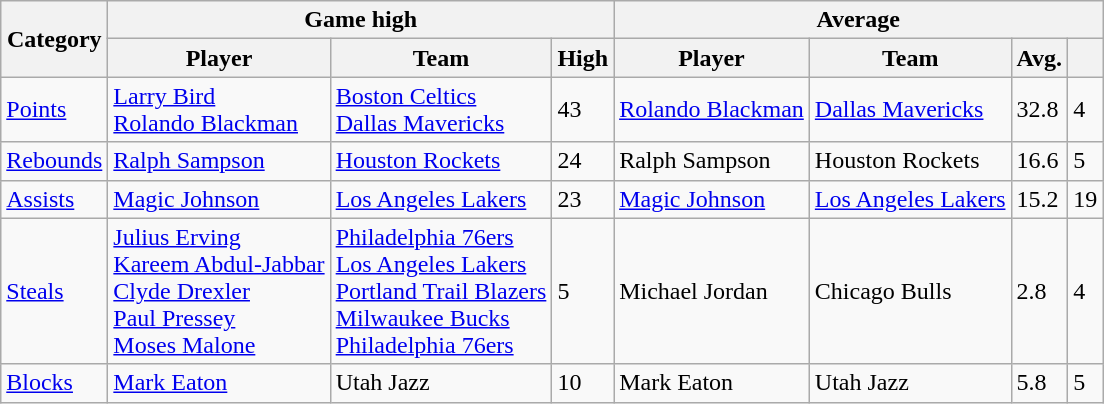<table class=wikitable style="text-align:left;">
<tr>
<th rowspan=2>Category</th>
<th colspan=3>Game high</th>
<th colspan=4>Average</th>
</tr>
<tr>
<th>Player</th>
<th>Team</th>
<th>High</th>
<th>Player</th>
<th>Team</th>
<th>Avg.</th>
<th></th>
</tr>
<tr>
<td><a href='#'>Points</a></td>
<td><a href='#'>Larry Bird</a><br><a href='#'>Rolando Blackman</a></td>
<td><a href='#'>Boston Celtics</a><br><a href='#'>Dallas Mavericks</a></td>
<td>43</td>
<td><a href='#'>Rolando Blackman</a></td>
<td><a href='#'>Dallas Mavericks</a></td>
<td>32.8</td>
<td>4</td>
</tr>
<tr>
<td><a href='#'>Rebounds</a></td>
<td><a href='#'>Ralph Sampson</a></td>
<td><a href='#'>Houston Rockets</a></td>
<td>24</td>
<td>Ralph Sampson</td>
<td>Houston Rockets</td>
<td>16.6</td>
<td>5</td>
</tr>
<tr>
<td><a href='#'>Assists</a></td>
<td><a href='#'>Magic Johnson</a></td>
<td><a href='#'>Los Angeles Lakers</a></td>
<td>23</td>
<td><a href='#'>Magic Johnson</a></td>
<td><a href='#'>Los Angeles Lakers</a></td>
<td>15.2</td>
<td>19</td>
</tr>
<tr>
<td><a href='#'>Steals</a></td>
<td><a href='#'>Julius Erving</a><br><a href='#'>Kareem Abdul-Jabbar</a><br><a href='#'>Clyde Drexler</a><br><a href='#'>Paul Pressey</a><br><a href='#'>Moses Malone</a></td>
<td><a href='#'>Philadelphia 76ers</a><br><a href='#'>Los Angeles Lakers</a><br><a href='#'>Portland Trail Blazers</a><br><a href='#'>Milwaukee Bucks</a><br><a href='#'>Philadelphia 76ers</a></td>
<td>5</td>
<td>Michael Jordan</td>
<td>Chicago Bulls</td>
<td>2.8</td>
<td>4</td>
</tr>
<tr>
<td><a href='#'>Blocks</a></td>
<td><a href='#'>Mark Eaton</a></td>
<td>Utah Jazz</td>
<td>10</td>
<td>Mark Eaton</td>
<td>Utah Jazz</td>
<td>5.8</td>
<td>5</td>
</tr>
</table>
